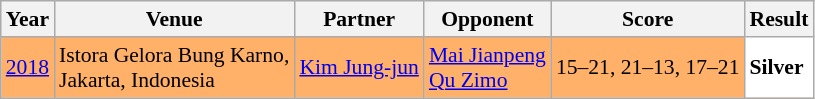<table class="sortable wikitable" style="font-size: 90%;">
<tr>
<th>Year</th>
<th>Venue</th>
<th>Partner</th>
<th>Opponent</th>
<th>Score</th>
<th>Result</th>
</tr>
<tr style="background:#FFB069">
<td align="center"><a href='#'>2018</a></td>
<td align="left">Istora Gelora Bung Karno,<br>Jakarta, Indonesia</td>
<td align="left">  <a href='#'>Kim Jung-jun</a></td>
<td align="left"> <a href='#'>Mai Jianpeng</a><br> <a href='#'>Qu Zimo</a></td>
<td align="left">15–21, 21–13, 17–21</td>
<td style="text-align:left; background:white"> <strong>Silver</strong></td>
</tr>
</table>
